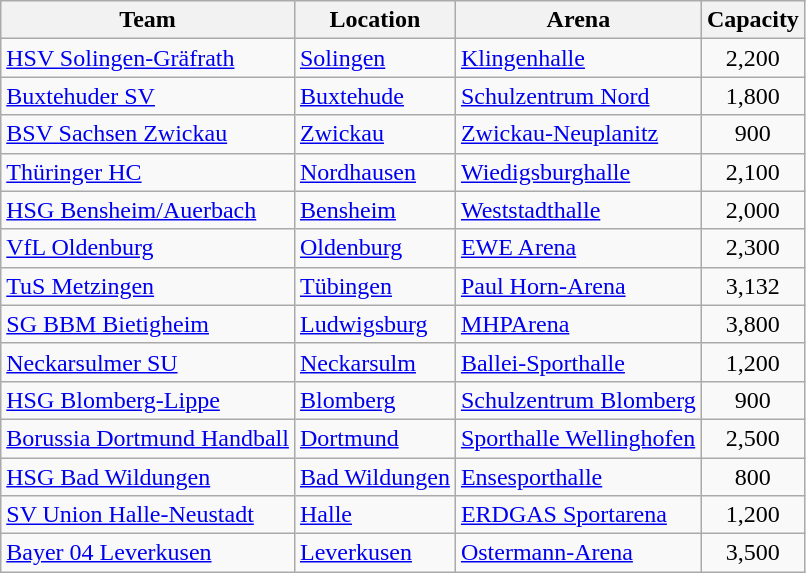<table class="wikitable sortable" style="text-align: left;">
<tr>
<th>Team</th>
<th>Location</th>
<th>Arena</th>
<th>Capacity</th>
</tr>
<tr>
<td><a href='#'>HSV Solingen-Gräfrath</a></td>
<td><a href='#'>Solingen</a></td>
<td><a href='#'>Klingenhalle</a></td>
<td align="center">2,200</td>
</tr>
<tr>
<td><a href='#'>Buxtehuder SV</a></td>
<td><a href='#'>Buxtehude</a></td>
<td><a href='#'>Schulzentrum Nord</a></td>
<td align="center">1,800</td>
</tr>
<tr>
<td><a href='#'>BSV Sachsen Zwickau</a></td>
<td><a href='#'>Zwickau</a></td>
<td><a href='#'>Zwickau-Neuplanitz</a></td>
<td align="center">900</td>
</tr>
<tr>
<td><a href='#'>Thüringer HC</a></td>
<td><a href='#'>Nordhausen</a></td>
<td><a href='#'>Wiedigsburghalle</a></td>
<td align="center">2,100</td>
</tr>
<tr>
<td><a href='#'>HSG Bensheim/Auerbach</a></td>
<td><a href='#'>Bensheim</a></td>
<td><a href='#'>Weststadthalle</a></td>
<td align="center">2,000</td>
</tr>
<tr>
<td><a href='#'>VfL Oldenburg</a></td>
<td><a href='#'>Oldenburg</a></td>
<td><a href='#'>EWE Arena</a></td>
<td align="center">2,300</td>
</tr>
<tr>
<td><a href='#'>TuS Metzingen</a></td>
<td><a href='#'>Tübingen</a></td>
<td><a href='#'>Paul Horn-Arena</a></td>
<td align="center">3,132</td>
</tr>
<tr>
<td><a href='#'>SG BBM Bietigheim</a></td>
<td><a href='#'>Ludwigsburg</a></td>
<td><a href='#'>MHPArena</a></td>
<td align="center">3,800</td>
</tr>
<tr>
<td><a href='#'>Neckarsulmer SU</a></td>
<td><a href='#'>Neckarsulm</a></td>
<td><a href='#'>Ballei-Sporthalle</a></td>
<td align="center">1,200</td>
</tr>
<tr>
<td><a href='#'>HSG Blomberg-Lippe</a></td>
<td><a href='#'>Blomberg</a></td>
<td><a href='#'>Schulzentrum Blomberg</a></td>
<td align="center">900</td>
</tr>
<tr>
<td><a href='#'>Borussia Dortmund Handball</a></td>
<td><a href='#'>Dortmund</a></td>
<td><a href='#'>Sporthalle Wellinghofen</a></td>
<td align="center">2,500</td>
</tr>
<tr>
<td><a href='#'>HSG Bad Wildungen</a></td>
<td><a href='#'>Bad Wildungen</a></td>
<td><a href='#'>Ensesporthalle</a></td>
<td align="center">800</td>
</tr>
<tr>
<td><a href='#'>SV Union Halle-Neustadt</a></td>
<td><a href='#'>Halle</a></td>
<td><a href='#'>ERDGAS Sportarena</a></td>
<td align="center">1,200</td>
</tr>
<tr>
<td><a href='#'>Bayer 04 Leverkusen</a></td>
<td><a href='#'>Leverkusen</a></td>
<td><a href='#'>Ostermann-Arena</a></td>
<td align="center">3,500</td>
</tr>
</table>
